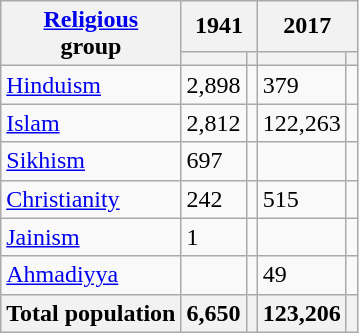<table class="wikitable sortable">
<tr>
<th rowspan="2"><a href='#'>Religious</a><br>group</th>
<th colspan="2">1941</th>
<th colspan="2">2017</th>
</tr>
<tr>
<th><a href='#'></a></th>
<th></th>
<th></th>
<th></th>
</tr>
<tr>
<td><a href='#'>Hinduism</a> </td>
<td>2,898</td>
<td></td>
<td>379</td>
<td></td>
</tr>
<tr>
<td><a href='#'>Islam</a> </td>
<td>2,812</td>
<td></td>
<td>122,263</td>
<td></td>
</tr>
<tr>
<td><a href='#'>Sikhism</a> </td>
<td>697</td>
<td></td>
<td></td>
<td></td>
</tr>
<tr>
<td><a href='#'>Christianity</a> </td>
<td>242</td>
<td></td>
<td>515</td>
<td></td>
</tr>
<tr>
<td><a href='#'>Jainism</a> </td>
<td>1</td>
<td></td>
<td></td>
<td></td>
</tr>
<tr>
<td><a href='#'>Ahmadiyya</a> </td>
<td></td>
<td></td>
<td>49</td>
<td></td>
</tr>
<tr>
<th>Total population</th>
<th>6,650</th>
<th></th>
<th>123,206</th>
<th></th>
</tr>
</table>
